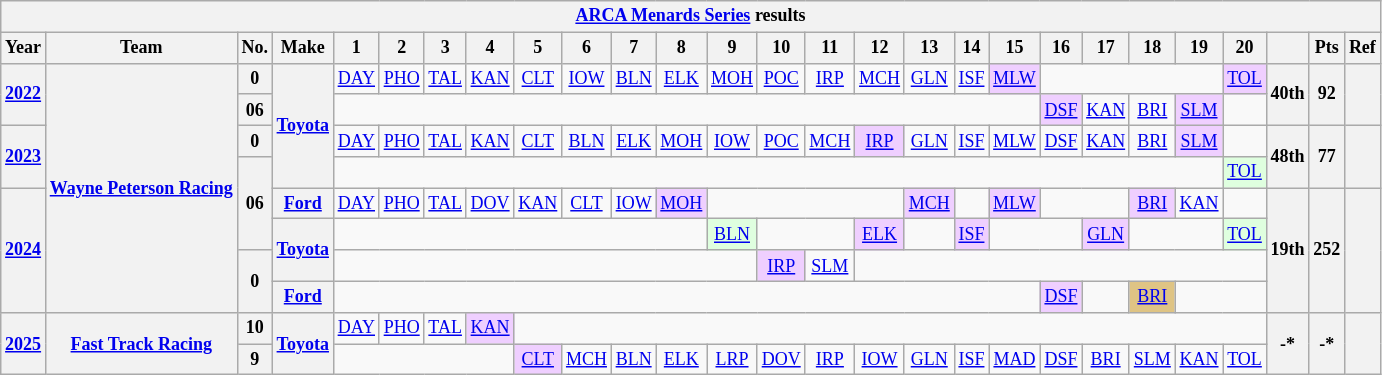<table class="wikitable" style="text-align:center; font-size:75%">
<tr>
<th colspan=27><a href='#'>ARCA Menards Series</a> results</th>
</tr>
<tr>
<th>Year</th>
<th>Team</th>
<th>No.</th>
<th>Make</th>
<th>1</th>
<th>2</th>
<th>3</th>
<th>4</th>
<th>5</th>
<th>6</th>
<th>7</th>
<th>8</th>
<th>9</th>
<th>10</th>
<th>11</th>
<th>12</th>
<th>13</th>
<th>14</th>
<th>15</th>
<th>16</th>
<th>17</th>
<th>18</th>
<th>19</th>
<th>20</th>
<th></th>
<th>Pts</th>
<th>Ref</th>
</tr>
<tr>
<th rowspan=2><a href='#'>2022</a></th>
<th rowspan=8><a href='#'>Wayne Peterson Racing</a></th>
<th>0</th>
<th rowspan=4><a href='#'>Toyota</a></th>
<td><a href='#'>DAY</a></td>
<td><a href='#'>PHO</a></td>
<td><a href='#'>TAL</a></td>
<td><a href='#'>KAN</a></td>
<td><a href='#'>CLT</a></td>
<td><a href='#'>IOW</a></td>
<td><a href='#'>BLN</a></td>
<td><a href='#'>ELK</a></td>
<td><a href='#'>MOH</a></td>
<td><a href='#'>POC</a></td>
<td><a href='#'>IRP</a></td>
<td><a href='#'>MCH</a></td>
<td><a href='#'>GLN</a></td>
<td><a href='#'>ISF</a></td>
<td style="background:#EFCFFF;"><a href='#'>MLW</a><br></td>
<td colspan=4></td>
<td style="background:#EFCFFF;"><a href='#'>TOL</a><br></td>
<th rowspan=2>40th</th>
<th rowspan=2>92</th>
<th rowspan=2></th>
</tr>
<tr>
<th>06</th>
<td colspan=15></td>
<td style="background:#EFCFFF;"><a href='#'>DSF</a><br></td>
<td><a href='#'>KAN</a></td>
<td><a href='#'>BRI</a></td>
<td style="background:#EFCFFF;"><a href='#'>SLM</a><br></td>
<td></td>
</tr>
<tr>
<th rowspan=2><a href='#'>2023</a></th>
<th>0</th>
<td><a href='#'>DAY</a></td>
<td><a href='#'>PHO</a></td>
<td><a href='#'>TAL</a></td>
<td><a href='#'>KAN</a></td>
<td><a href='#'>CLT</a></td>
<td><a href='#'>BLN</a></td>
<td><a href='#'>ELK</a></td>
<td><a href='#'>MOH</a></td>
<td><a href='#'>IOW</a></td>
<td><a href='#'>POC</a></td>
<td><a href='#'>MCH</a></td>
<td style="background:#EFCFFF;"><a href='#'>IRP</a><br></td>
<td><a href='#'>GLN</a></td>
<td><a href='#'>ISF</a></td>
<td><a href='#'>MLW</a></td>
<td><a href='#'>DSF</a></td>
<td><a href='#'>KAN</a></td>
<td><a href='#'>BRI</a></td>
<td style="background:#EFCFFF;"><a href='#'>SLM</a><br></td>
<td></td>
<th rowspan=2>48th</th>
<th rowspan=2>77</th>
<th rowspan=2></th>
</tr>
<tr>
<th rowspan=3>06</th>
<td colspan=19></td>
<td style="background:#DFFFDF;"><a href='#'>TOL</a><br></td>
</tr>
<tr>
<th rowspan=4><a href='#'>2024</a></th>
<th><a href='#'>Ford</a></th>
<td><a href='#'>DAY</a></td>
<td><a href='#'>PHO</a></td>
<td><a href='#'>TAL</a></td>
<td><a href='#'>DOV</a></td>
<td><a href='#'>KAN</a></td>
<td><a href='#'>CLT</a></td>
<td><a href='#'>IOW</a></td>
<td style="background:#EFCFFF;"><a href='#'>MOH</a><br></td>
<td colspan=4></td>
<td style="background:#EFCFFF;"><a href='#'>MCH</a><br></td>
<td></td>
<td style="background:#EFCFFF;"><a href='#'>MLW</a><br></td>
<td colspan=2></td>
<td style="background:#EFCFFF;"><a href='#'>BRI</a><br></td>
<td><a href='#'>KAN</a></td>
<td></td>
<th rowspan=4>19th</th>
<th rowspan=4>252</th>
<th rowspan=4></th>
</tr>
<tr>
<th rowspan=2><a href='#'>Toyota</a></th>
<td colspan=8></td>
<td style="background:#DFFFDF;"><a href='#'>BLN</a><br></td>
<td colspan=2></td>
<td style="background:#EFCFFF;"><a href='#'>ELK</a><br></td>
<td></td>
<td style="background:#EFCFFF;"><a href='#'>ISF</a><br></td>
<td colspan=2></td>
<td style="background:#EFCFFF;"><a href='#'>GLN</a><br></td>
<td colspan=2></td>
<td style="background:#DFFFDF;"><a href='#'>TOL</a><br></td>
</tr>
<tr>
<th rowspan=2>0</th>
<td colspan=9></td>
<td style="background:#EFCFFF;"><a href='#'>IRP</a><br></td>
<td><a href='#'>SLM</a></td>
<td colspan=9></td>
</tr>
<tr>
<th><a href='#'>Ford</a></th>
<td colspan=15></td>
<td style="background:#EFCFFF;"><a href='#'>DSF</a><br></td>
<td></td>
<td style="background:#DFC484;"><a href='#'>BRI</a><br></td>
<td colspan=2></td>
</tr>
<tr>
<th rowspan=2><a href='#'>2025</a></th>
<th rowspan=2><a href='#'>Fast Track Racing</a></th>
<th>10</th>
<th rowspan=2><a href='#'>Toyota</a></th>
<td><a href='#'>DAY</a></td>
<td><a href='#'>PHO</a></td>
<td><a href='#'>TAL</a></td>
<td style="background:#EFCFFF;"><a href='#'>KAN</a><br></td>
<td colspan=16></td>
<th rowspan=2>-*</th>
<th rowspan=2>-*</th>
<th rowspan=2></th>
</tr>
<tr>
<th>9</th>
<td colspan=4></td>
<td style="background:#EFCFFF;"><a href='#'>CLT</a><br></td>
<td><a href='#'>MCH</a></td>
<td><a href='#'>BLN</a></td>
<td><a href='#'>ELK</a></td>
<td><a href='#'>LRP</a></td>
<td><a href='#'>DOV</a></td>
<td><a href='#'>IRP</a></td>
<td><a href='#'>IOW</a></td>
<td><a href='#'>GLN</a></td>
<td><a href='#'>ISF</a></td>
<td><a href='#'>MAD</a></td>
<td><a href='#'>DSF</a></td>
<td><a href='#'>BRI</a></td>
<td><a href='#'>SLM</a></td>
<td><a href='#'>KAN</a></td>
<td><a href='#'>TOL</a></td>
</tr>
</table>
